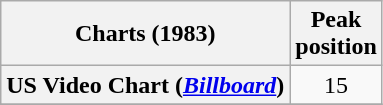<table class="wikitable sortable plainrowheaders">
<tr>
<th>Charts (1983)</th>
<th>Peak<br>position</th>
</tr>
<tr>
<th scope="row">US Video Chart (<em><a href='#'>Billboard</a></em>)</th>
<td style="text-align:center;">15</td>
</tr>
<tr>
</tr>
</table>
